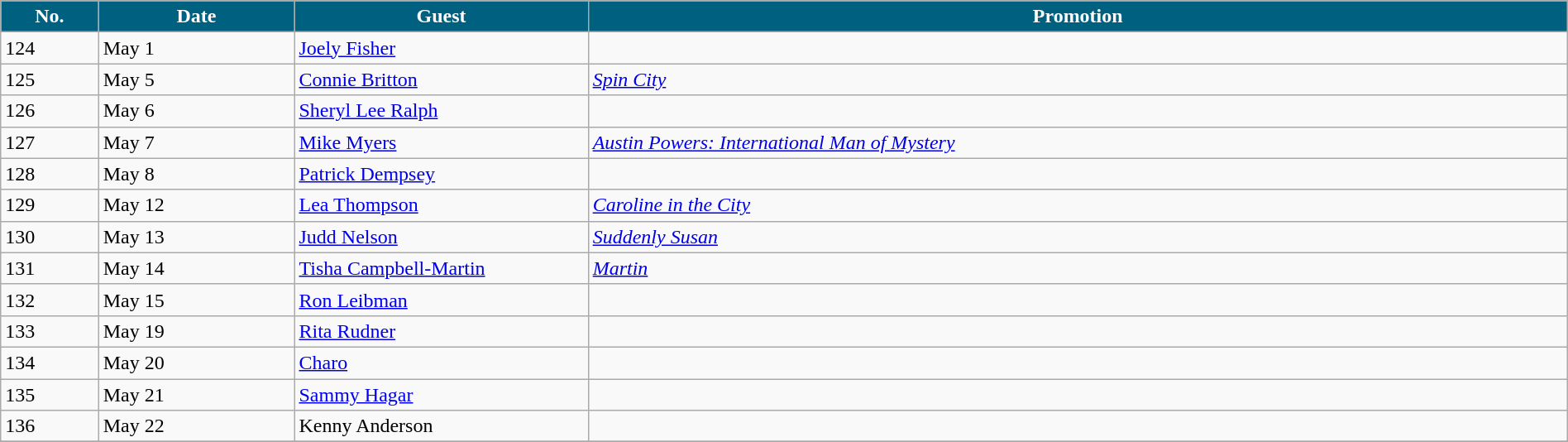<table class="wikitable" width="100%">
<tr>
<th width="5%" style="background:#006080; color:#FFFFFF"><abbr>No.</abbr></th>
<th width="10%" style="background:#006080; color:#FFFFFF">Date</th>
<th width="15%" style="background:#006080; color:#FFFFFF">Guest</th>
<th width="50%" style="background:#006080; color:#FFFFFF">Promotion</th>
</tr>
<tr>
<td>124</td>
<td>May 1</td>
<td><a href='#'>Joely Fisher</a></td>
<td></td>
</tr>
<tr>
<td>125</td>
<td>May 5</td>
<td><a href='#'>Connie Britton</a></td>
<td><em><a href='#'>Spin City</a></em></td>
</tr>
<tr>
<td>126</td>
<td>May 6</td>
<td><a href='#'>Sheryl Lee Ralph</a></td>
<td></td>
</tr>
<tr>
<td>127</td>
<td>May 7</td>
<td><a href='#'>Mike Myers</a></td>
<td><em><a href='#'>Austin Powers: International Man of Mystery</a></em></td>
</tr>
<tr>
<td>128</td>
<td>May 8</td>
<td><a href='#'>Patrick Dempsey</a></td>
<td></td>
</tr>
<tr>
<td>129</td>
<td>May 12</td>
<td><a href='#'>Lea Thompson</a></td>
<td><em><a href='#'>Caroline in the City</a></em></td>
</tr>
<tr>
<td>130</td>
<td>May 13</td>
<td><a href='#'>Judd Nelson</a></td>
<td><em><a href='#'>Suddenly Susan</a></em></td>
</tr>
<tr>
<td>131</td>
<td>May 14</td>
<td><a href='#'>Tisha Campbell-Martin</a></td>
<td><em><a href='#'>Martin</a></em></td>
</tr>
<tr>
<td>132</td>
<td>May 15</td>
<td><a href='#'>Ron Leibman</a></td>
<td></td>
</tr>
<tr>
<td>133</td>
<td>May 19</td>
<td><a href='#'>Rita Rudner</a></td>
<td></td>
</tr>
<tr>
<td>134</td>
<td>May 20</td>
<td><a href='#'>Charo</a></td>
<td></td>
</tr>
<tr>
<td>135</td>
<td>May 21</td>
<td><a href='#'>Sammy Hagar</a></td>
<td></td>
</tr>
<tr>
<td>136</td>
<td>May 22</td>
<td>Kenny Anderson</td>
<td></td>
</tr>
<tr>
</tr>
</table>
